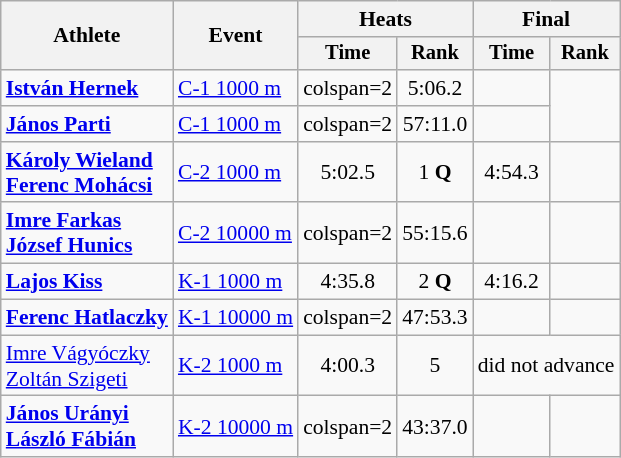<table class="wikitable" style="font-size:90%">
<tr>
<th rowspan=2>Athlete</th>
<th rowspan=2>Event</th>
<th colspan=2>Heats</th>
<th colspan=2>Final</th>
</tr>
<tr style="font-size:95%">
<th>Time</th>
<th>Rank</th>
<th>Time</th>
<th>Rank</th>
</tr>
<tr align=center>
<td align=left><strong><a href='#'>István Hernek</a></strong></td>
<td align=left><a href='#'>C-1 1000 m</a></td>
<td>colspan=2 </td>
<td>5:06.2</td>
<td></td>
</tr>
<tr align=center>
<td align=left><strong><a href='#'>János Parti</a></strong></td>
<td align=left><a href='#'>C-1 1000 m</a></td>
<td>colspan=2 </td>
<td>57:11.0</td>
<td></td>
</tr>
<tr align=center>
<td align=left><strong><a href='#'>Károly Wieland</a><br><a href='#'>Ferenc Mohácsi</a></strong></td>
<td align=left><a href='#'>C-2 1000 m</a></td>
<td>5:02.5</td>
<td>1 <strong>Q</strong></td>
<td>4:54.3</td>
<td></td>
</tr>
<tr align=center>
<td align=left><strong><a href='#'>Imre Farkas</a><br><a href='#'>József Hunics</a></strong></td>
<td align=left><a href='#'>C-2 10000 m</a></td>
<td>colspan=2 </td>
<td>55:15.6</td>
<td></td>
</tr>
<tr align=center>
<td align=left><strong><a href='#'>Lajos Kiss</a></strong></td>
<td align=left><a href='#'>K-1 1000 m</a></td>
<td>4:35.8</td>
<td>2 <strong>Q</strong></td>
<td>4:16.2</td>
<td></td>
</tr>
<tr align=center>
<td align=left><strong><a href='#'>Ferenc Hatlaczky</a></strong></td>
<td align=left><a href='#'>K-1 10000 m</a></td>
<td>colspan=2 </td>
<td>47:53.3</td>
<td></td>
</tr>
<tr align=center>
<td align=left><a href='#'>Imre Vágyóczky</a><br><a href='#'>Zoltán Szigeti</a></td>
<td align=left><a href='#'>K-2 1000 m</a></td>
<td>4:00.3</td>
<td>5</td>
<td colspan=2>did not advance</td>
</tr>
<tr align=center>
<td align=left><strong><a href='#'>János Urányi</a><br><a href='#'>László Fábián</a></strong></td>
<td align=left><a href='#'>K-2 10000 m</a></td>
<td>colspan=2 </td>
<td>43:37.0</td>
<td></td>
</tr>
</table>
